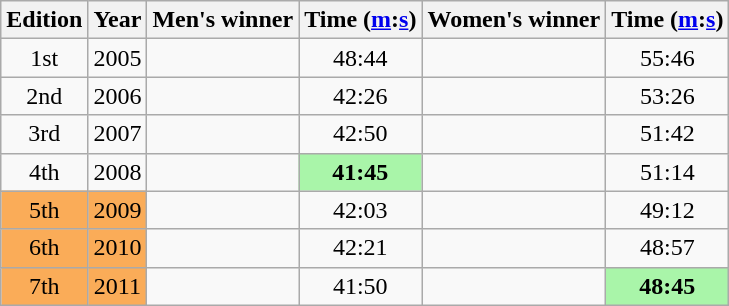<table class="wikitable" style="text-align:center">
<tr>
<th>Edition</th>
<th>Year</th>
<th>Men's winner</th>
<th>Time (<a href='#'>m</a>:<a href='#'>s</a>)</th>
<th>Women's winner</th>
<th>Time (<a href='#'>m</a>:<a href='#'>s</a>)</th>
</tr>
<tr>
<td>1st</td>
<td>2005</td>
<td align=left></td>
<td>48:44</td>
<td align=left></td>
<td>55:46</td>
</tr>
<tr>
<td>2nd</td>
<td>2006</td>
<td align=left></td>
<td>42:26</td>
<td align=left></td>
<td>53:26</td>
</tr>
<tr>
<td>3rd</td>
<td>2007</td>
<td align=left></td>
<td>42:50</td>
<td align=left></td>
<td>51:42</td>
</tr>
<tr>
<td>4th</td>
<td>2008</td>
<td align=left></td>
<td style="background:#a9f5a9;"><strong>41:45</strong></td>
<td align=left></td>
<td>51:14</td>
</tr>
<tr>
<td style="background:#faac58;">5th</td>
<td style="background:#faac58;">2009</td>
<td align=left></td>
<td>42:03</td>
<td align=left></td>
<td>49:12</td>
</tr>
<tr>
<td style="background:#faac58;">6th</td>
<td style="background:#faac58;">2010</td>
<td align=left></td>
<td>42:21</td>
<td align=left></td>
<td>48:57</td>
</tr>
<tr>
<td style="background:#faac58;">7th</td>
<td style="background:#faac58;">2011</td>
<td align=left></td>
<td>41:50</td>
<td align=left></td>
<td style="background:#a9f5a9;"><strong>48:45</strong></td>
</tr>
</table>
